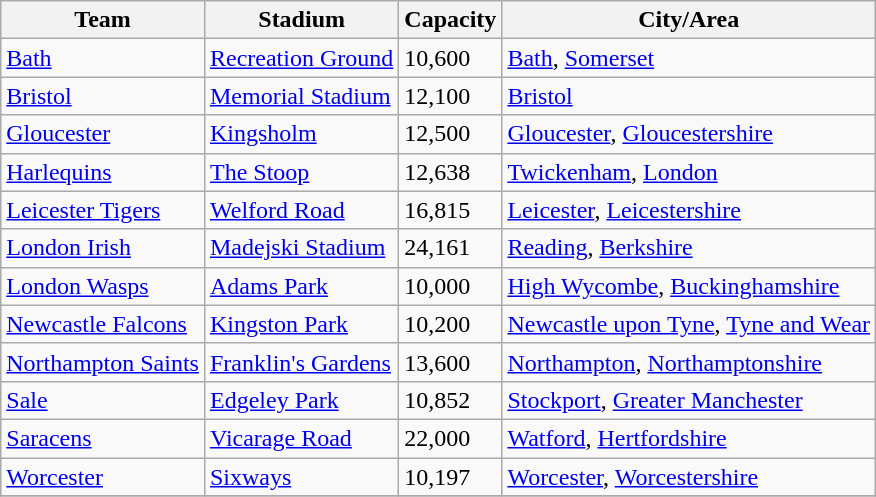<table class="wikitable sortable">
<tr>
<th>Team</th>
<th>Stadium</th>
<th>Capacity</th>
<th>City/Area</th>
</tr>
<tr>
<td><a href='#'>Bath</a></td>
<td><a href='#'>Recreation Ground</a></td>
<td>10,600</td>
<td><a href='#'>Bath</a>, <a href='#'>Somerset</a></td>
</tr>
<tr>
<td><a href='#'>Bristol</a></td>
<td><a href='#'>Memorial Stadium</a></td>
<td>12,100</td>
<td><a href='#'>Bristol</a></td>
</tr>
<tr>
<td><a href='#'>Gloucester</a></td>
<td><a href='#'>Kingsholm</a></td>
<td>12,500</td>
<td><a href='#'>Gloucester</a>, <a href='#'>Gloucestershire</a></td>
</tr>
<tr>
<td><a href='#'>Harlequins</a></td>
<td><a href='#'>The Stoop</a></td>
<td>12,638</td>
<td><a href='#'>Twickenham</a>, <a href='#'>London</a></td>
</tr>
<tr>
<td><a href='#'>Leicester Tigers</a></td>
<td><a href='#'>Welford Road</a></td>
<td>16,815</td>
<td><a href='#'>Leicester</a>, <a href='#'>Leicestershire</a></td>
</tr>
<tr>
<td><a href='#'>London Irish</a></td>
<td><a href='#'>Madejski Stadium</a></td>
<td>24,161</td>
<td><a href='#'>Reading</a>, <a href='#'>Berkshire</a></td>
</tr>
<tr>
<td><a href='#'>London Wasps</a></td>
<td><a href='#'>Adams Park</a></td>
<td>10,000</td>
<td><a href='#'>High Wycombe</a>, <a href='#'>Buckinghamshire</a></td>
</tr>
<tr>
<td><a href='#'>Newcastle Falcons</a></td>
<td><a href='#'>Kingston Park</a></td>
<td>10,200</td>
<td><a href='#'>Newcastle upon Tyne</a>, <a href='#'>Tyne and Wear</a></td>
</tr>
<tr>
<td><a href='#'>Northampton Saints</a></td>
<td><a href='#'>Franklin's Gardens</a></td>
<td>13,600</td>
<td><a href='#'>Northampton</a>, <a href='#'>Northamptonshire</a></td>
</tr>
<tr>
<td><a href='#'>Sale</a></td>
<td><a href='#'>Edgeley Park</a></td>
<td>10,852</td>
<td><a href='#'>Stockport</a>, <a href='#'>Greater Manchester</a></td>
</tr>
<tr>
<td><a href='#'>Saracens</a></td>
<td><a href='#'>Vicarage Road</a></td>
<td>22,000</td>
<td><a href='#'>Watford</a>, <a href='#'>Hertfordshire</a></td>
</tr>
<tr>
<td><a href='#'>Worcester</a></td>
<td><a href='#'>Sixways</a></td>
<td>10,197</td>
<td><a href='#'>Worcester</a>, <a href='#'>Worcestershire</a></td>
</tr>
<tr>
</tr>
</table>
